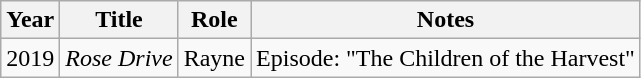<table class="wikitable">
<tr>
<th>Year</th>
<th>Title</th>
<th>Role</th>
<th>Notes</th>
</tr>
<tr>
<td>2019</td>
<td><em>Rose Drive</em></td>
<td>Rayne</td>
<td>Episode: "The Children of the Harvest"</td>
</tr>
</table>
